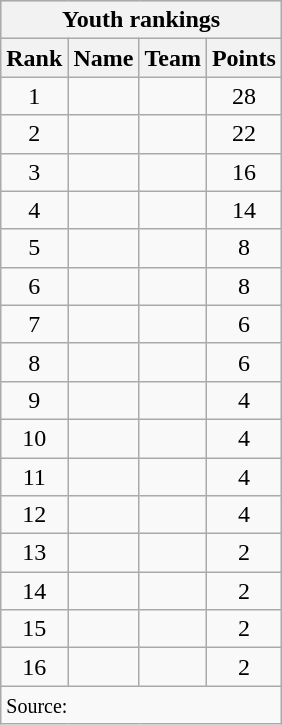<table class="wikitable">
<tr style="background:#ccf;">
<th colspan=4>Youth rankings</th>
</tr>
<tr>
<th>Rank</th>
<th>Name</th>
<th>Team</th>
<th>Points</th>
</tr>
<tr>
<td align=center>1</td>
<td> </td>
<td></td>
<td align=center>28</td>
</tr>
<tr>
<td align=center>2</td>
<td></td>
<td></td>
<td align=center>22</td>
</tr>
<tr>
<td align=center>3</td>
<td></td>
<td></td>
<td align=center>16</td>
</tr>
<tr>
<td align=center>4</td>
<td></td>
<td></td>
<td align=center>14</td>
</tr>
<tr>
<td align=center>5</td>
<td></td>
<td></td>
<td align=center>8</td>
</tr>
<tr>
<td align=center>6</td>
<td></td>
<td></td>
<td align=center>8</td>
</tr>
<tr>
<td align=center>7</td>
<td></td>
<td></td>
<td align=center>6</td>
</tr>
<tr>
<td align=center>8</td>
<td></td>
<td></td>
<td align=center>6</td>
</tr>
<tr>
<td align=center>9</td>
<td></td>
<td></td>
<td align=center>4</td>
</tr>
<tr>
<td align=center>10</td>
<td></td>
<td></td>
<td align=center>4</td>
</tr>
<tr>
<td align=center>11</td>
<td></td>
<td></td>
<td align=center>4</td>
</tr>
<tr>
<td align=center>12</td>
<td></td>
<td></td>
<td align=center>4</td>
</tr>
<tr>
<td align=center>13</td>
<td></td>
<td></td>
<td align=center>2</td>
</tr>
<tr>
<td align=center>14</td>
<td></td>
<td></td>
<td align=center>2</td>
</tr>
<tr>
<td align=center>15</td>
<td></td>
<td></td>
<td align=center>2</td>
</tr>
<tr>
<td align=center>16</td>
<td></td>
<td></td>
<td align=center>2</td>
</tr>
<tr>
<td colspan=4><small>Source:</small></td>
</tr>
</table>
